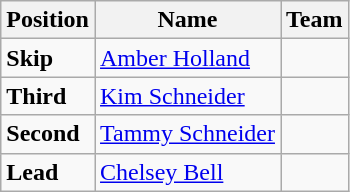<table class="wikitable">
<tr>
<th><strong>Position</strong></th>
<th><strong>Name</strong></th>
<th><strong>Team</strong></th>
</tr>
<tr>
<td><strong>Skip</strong></td>
<td><a href='#'>Amber Holland</a></td>
<td></td>
</tr>
<tr>
<td><strong>Third</strong></td>
<td><a href='#'>Kim Schneider</a></td>
<td></td>
</tr>
<tr>
<td><strong>Second</strong></td>
<td><a href='#'>Tammy Schneider</a></td>
<td></td>
</tr>
<tr>
<td><strong>Lead</strong></td>
<td><a href='#'>Chelsey Bell</a></td>
<td></td>
</tr>
</table>
